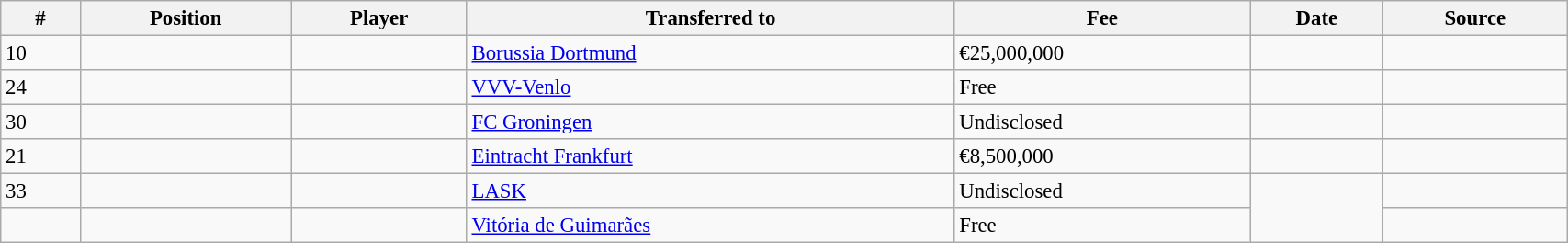<table class="wikitable sortable" style="width:90%; text-align:center; font-size:95%; text-align:left;">
<tr>
<th>#</th>
<th>Position</th>
<th>Player</th>
<th>Transferred to</th>
<th>Fee</th>
<th>Date</th>
<th>Source</th>
</tr>
<tr>
<td>10</td>
<td></td>
<td></td>
<td> <a href='#'>Borussia Dortmund</a></td>
<td>€25,000,000</td>
<td></td>
<td></td>
</tr>
<tr>
<td>24</td>
<td></td>
<td></td>
<td> <a href='#'>VVV-Venlo</a></td>
<td>Free</td>
<td></td>
<td></td>
</tr>
<tr>
<td>30</td>
<td></td>
<td></td>
<td> <a href='#'>FC Groningen</a></td>
<td>Undisclosed</td>
<td></td>
<td></td>
</tr>
<tr>
<td>21</td>
<td></td>
<td></td>
<td> <a href='#'>Eintracht Frankfurt</a></td>
<td>€8,500,000</td>
<td></td>
<td></td>
</tr>
<tr>
<td>33</td>
<td></td>
<td></td>
<td> <a href='#'>LASK</a></td>
<td>Undisclosed</td>
<td rowspan=2></td>
<td></td>
</tr>
<tr>
<td></td>
<td></td>
<td></td>
<td> <a href='#'>Vitória de Guimarães</a></td>
<td>Free</td>
<td></td>
</tr>
</table>
